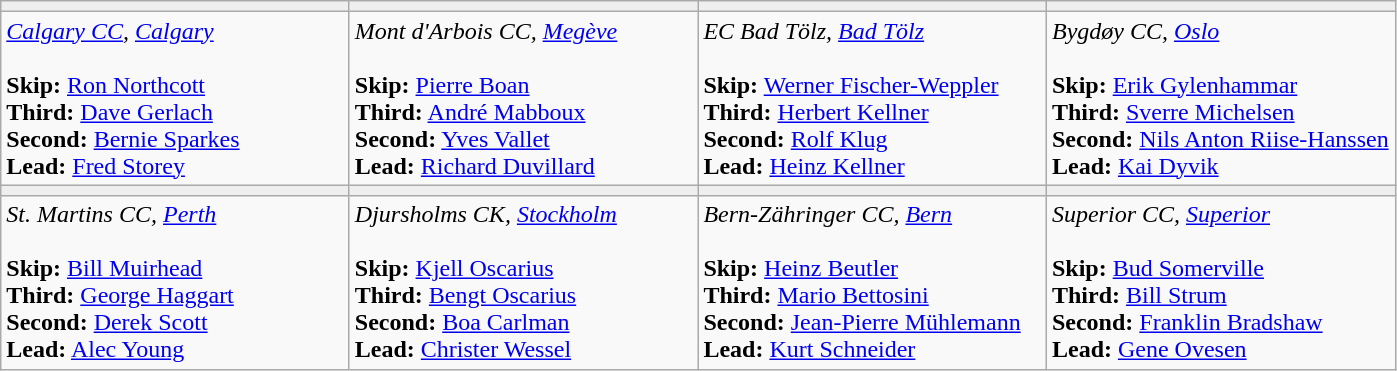<table class="wikitable">
<tr align=center>
<td bgcolor="#efefef" width="225"><strong></strong></td>
<td bgcolor="#efefef" width="225"><strong></strong></td>
<td bgcolor="#efefef" width="225"><strong></strong></td>
<td bgcolor="#efefef" width="225"><strong></strong></td>
</tr>
<tr>
<td><em><a href='#'>Calgary CC</a>, <a href='#'>Calgary</a></em><br><br><strong>Skip:</strong> <a href='#'>Ron Northcott</a><br>
<strong>Third:</strong> <a href='#'>Dave Gerlach</a><br>
<strong>Second:</strong> <a href='#'>Bernie Sparkes</a><br>
<strong>Lead:</strong> <a href='#'>Fred Storey</a></td>
<td><em>Mont d'Arbois CC, <a href='#'>Megève</a> </em><br><br><strong>Skip:</strong> <a href='#'>Pierre Boan</a><br>
<strong>Third:</strong> <a href='#'>André Mabboux</a><br>
<strong>Second:</strong> <a href='#'>Yves Vallet</a><br>
<strong>Lead:</strong> <a href='#'>Richard Duvillard</a></td>
<td><em>EC Bad Tölz, <a href='#'>Bad Tölz</a></em><br><br><strong>Skip:</strong> <a href='#'>Werner Fischer-Weppler</a><br>
<strong>Third:</strong> <a href='#'>Herbert Kellner</a><br>
<strong>Second:</strong> <a href='#'>Rolf Klug</a><br>
<strong>Lead:</strong> <a href='#'>Heinz Kellner</a></td>
<td><em>Bygdøy CC, <a href='#'>Oslo</a> </em><br><br><strong>Skip:</strong> <a href='#'>Erik Gylenhammar</a><br>
<strong>Third:</strong> <a href='#'>Sverre Michelsen</a><br>
<strong>Second:</strong> <a href='#'>Nils Anton Riise-Hanssen</a><br>
<strong>Lead:</strong> <a href='#'>Kai Dyvik</a></td>
</tr>
<tr align=center>
<td bgcolor="#efefef" width="225"><strong></strong></td>
<td bgcolor="#efefef" width="225"><strong></strong></td>
<td bgcolor="#efefef" width="225"><strong></strong></td>
<td bgcolor="#efefef" width="225"><strong></strong></td>
</tr>
<tr>
<td><em>St. Martins CC, <a href='#'>Perth</a> </em><br><br><strong>Skip:</strong> <a href='#'>Bill Muirhead</a><br>
<strong>Third:</strong> <a href='#'>George Haggart</a><br>
<strong>Second:</strong> <a href='#'>Derek Scott</a><br>
<strong>Lead:</strong> <a href='#'>Alec Young</a></td>
<td><em>Djursholms CK, <a href='#'>Stockholm</a> </em><br><br><strong>Skip:</strong> <a href='#'>Kjell Oscarius</a><br>
<strong>Third:</strong> <a href='#'>Bengt Oscarius</a><br>
<strong>Second:</strong> <a href='#'>Boa Carlman</a><br>
<strong>Lead:</strong> <a href='#'>Christer Wessel</a></td>
<td><em>Bern-Zähringer CC, <a href='#'>Bern</a> </em><br><br><strong>Skip:</strong> <a href='#'>Heinz Beutler</a><br>
<strong>Third:</strong> <a href='#'>Mario Bettosini</a><br>
<strong>Second:</strong> <a href='#'>Jean-Pierre Mühlemann</a><br>
<strong>Lead:</strong> <a href='#'>Kurt Schneider</a></td>
<td><em>Superior CC, <a href='#'>Superior</a> </em><br><br><strong>Skip:</strong> <a href='#'>Bud Somerville</a><br>
<strong>Third:</strong> <a href='#'>Bill Strum</a><br>
<strong>Second:</strong> <a href='#'>Franklin Bradshaw</a><br>
<strong>Lead:</strong> <a href='#'>Gene Ovesen</a></td>
</tr>
</table>
